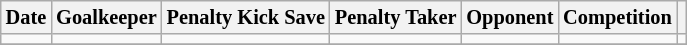<table class="wikitable sortable sticky-header zebra" style="text-align:center; font-size:85%;">
<tr>
<th>Date</th>
<th>Goalkeeper</th>
<th>Penalty Kick Save</th>
<th>Penalty Taker</th>
<th>Opponent</th>
<th>Competition</th>
<th></th>
</tr>
<tr>
<td></td>
<td></td>
<td></td>
<td></td>
<td></td>
<td></td>
<td></td>
</tr>
<tr>
</tr>
</table>
